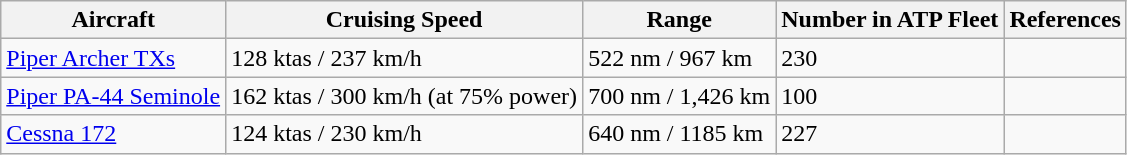<table class="wikitable">
<tr>
<th>Aircraft</th>
<th>Cruising Speed</th>
<th>Range</th>
<th>Number in ATP Fleet</th>
<th>References</th>
</tr>
<tr>
<td><a href='#'>Piper Archer TXs</a></td>
<td>128 ktas / 237 km/h</td>
<td>522 nm / 967 km</td>
<td>230</td>
<td></td>
</tr>
<tr>
<td><a href='#'>Piper PA-44 Seminole</a></td>
<td>162 ktas / 300 km/h (at 75% power)</td>
<td>700 nm / 1,426 km</td>
<td>100</td>
<td></td>
</tr>
<tr>
<td><a href='#'>Cessna 172</a></td>
<td>124 ktas / 230 km/h</td>
<td>640 nm / 1185 km</td>
<td>227</td>
<td></td>
</tr>
</table>
